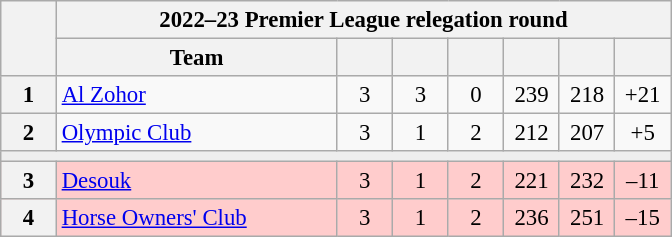<table class="wikitable" style="font-size:95%; text-align:center">
<tr>
<th rowspan="2" width="30px"></th>
<th colspan="7" style="text-align:center">2022–23 Premier League relegation round</th>
</tr>
<tr>
<th width="180px">Team</th>
<th width="30px"></th>
<th width="30px"></th>
<th width="30px"></th>
<th width="30px"></th>
<th width="30px"></th>
<th width="30px"></th>
</tr>
<tr>
<th>1</th>
<td style="text-align:left;"><a href='#'>Al Zohor</a></td>
<td>3</td>
<td>3</td>
<td>0</td>
<td>239</td>
<td>218</td>
<td>+21</td>
</tr>
<tr>
<th>2</th>
<td style="text-align:left;"><a href='#'>Olympic Club</a></td>
<td>3</td>
<td>1</td>
<td>2</td>
<td>212</td>
<td>207</td>
<td>+5</td>
</tr>
<tr style="background-color:#eee">
<td colspan="8"></td>
</tr>
<tr bgcolor="#fcc">
<th>3</th>
<td style="text-align:left;"><a href='#'>Desouk</a></td>
<td>3</td>
<td>1</td>
<td>2</td>
<td>221</td>
<td>232</td>
<td>–11</td>
</tr>
<tr bgcolor="#fcc">
<th>4</th>
<td style="text-align:left;"><a href='#'>Horse Owners' Club</a></td>
<td>3</td>
<td>1</td>
<td>2</td>
<td>236</td>
<td>251</td>
<td>–15</td>
</tr>
</table>
